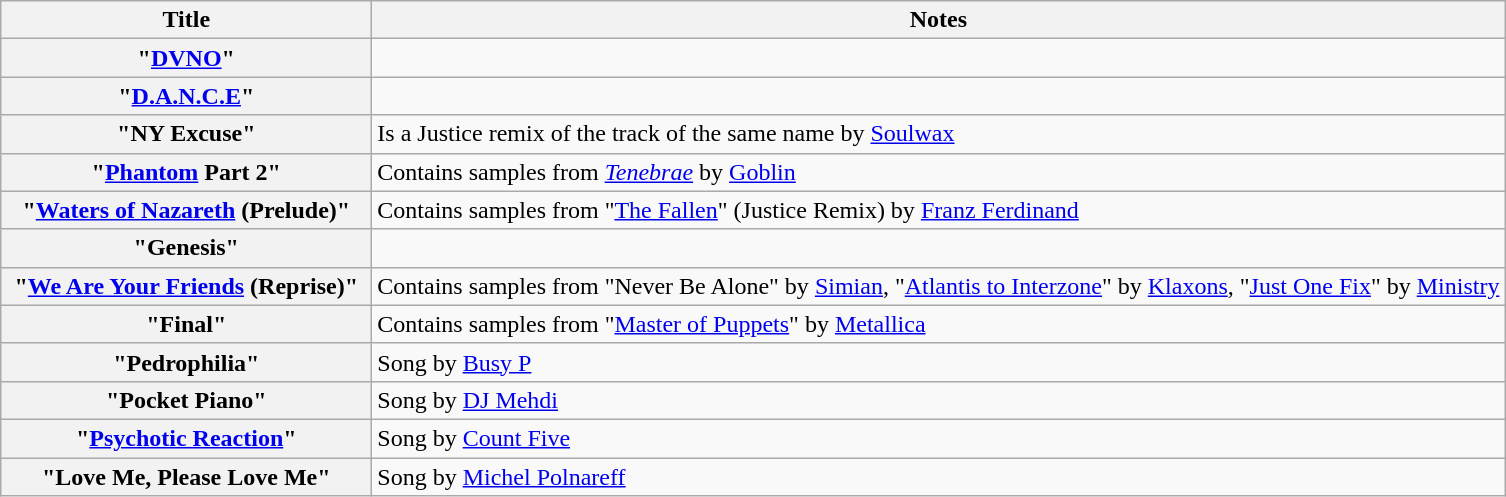<table class="wikitable plainrowheaders" border="1">
<tr>
<th scope="col" style="width:15em;">Title</th>
<th scope="col">Notes</th>
</tr>
<tr>
<th scope="row">"<a href='#'>DVNO</a>"</th>
<td></td>
</tr>
<tr>
<th scope="row">"<a href='#'>D.A.N.C.E</a>"</th>
<td></td>
</tr>
<tr>
<th scope="row">"NY Excuse"</th>
<td>Is a Justice remix of the track of the same name by <a href='#'>Soulwax</a></td>
</tr>
<tr>
<th scope="row">"<a href='#'>Phantom</a> Part 2"</th>
<td>Contains samples from <em><a href='#'>Tenebrae</a></em> by <a href='#'>Goblin</a></td>
</tr>
<tr>
<th scope="row">"<a href='#'>Waters of Nazareth</a> (Prelude)"</th>
<td>Contains samples from "<a href='#'>The Fallen</a>" (Justice Remix) by <a href='#'>Franz Ferdinand</a></td>
</tr>
<tr>
<th scope="row">"Genesis"</th>
<td></td>
</tr>
<tr>
<th scope="row">"<a href='#'>We Are Your Friends</a> (Reprise)"</th>
<td>Contains samples from "Never Be Alone" by <a href='#'>Simian</a>, "<a href='#'>Atlantis to Interzone</a>" by <a href='#'>Klaxons</a>, "<a href='#'>Just One Fix</a>" by <a href='#'>Ministry</a></td>
</tr>
<tr>
<th scope="row">"Final"</th>
<td>Contains samples from "<a href='#'>Master of Puppets</a>" by <a href='#'>Metallica</a></td>
</tr>
<tr>
<th scope="row">"Pedrophilia"</th>
<td>Song by <a href='#'>Busy P</a></td>
</tr>
<tr>
<th scope="row">"Pocket Piano"</th>
<td>Song by <a href='#'>DJ Mehdi</a></td>
</tr>
<tr>
<th scope="row">"<a href='#'>Psychotic Reaction</a>"</th>
<td>Song by <a href='#'>Count Five</a></td>
</tr>
<tr>
<th scope="row">"Love Me, Please Love Me"</th>
<td>Song by <a href='#'>Michel Polnareff</a></td>
</tr>
</table>
